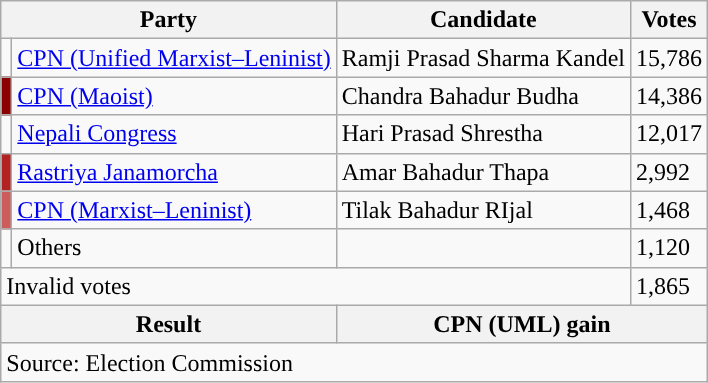<table class="wikitable">
<tr>
<th colspan="2">Party</th>
<th>Candidate</th>
<th>Votes</th>
</tr>
<tr>
<td style="background-color:"></td>
<td><a href='#'>CPN (Unified Marxist–Leninist)</a></td>
<td>Ramji Prasad Sharma Kandel</td>
<td>15,786</td>
</tr>
<tr>
<td style="background-color:darkred"></td>
<td><a href='#'>CPN (Maoist)</a></td>
<td>Chandra Bahadur Budha</td>
<td>14,386</td>
</tr>
<tr>
<td style="background-color:"></td>
<td><a href='#'>Nepali Congress</a></td>
<td>Hari Prasad Shrestha</td>
<td>12,017</td>
</tr>
<tr>
<td style="background-color:firebrick"></td>
<td><a href='#'>Rastriya Janamorcha</a></td>
<td>Amar Bahadur Thapa</td>
<td>2,992</td>
</tr>
<tr>
<td style="background-color:indianred"></td>
<td><a href='#'>CPN (Marxist–Leninist)</a></td>
<td>Tilak Bahadur RIjal</td>
<td>1,468</td>
</tr>
<tr>
<td></td>
<td>Others</td>
<td></td>
<td>1,120</td>
</tr>
<tr>
<td colspan="3">Invalid votes</td>
<td>1,865</td>
</tr>
<tr>
<th colspan="2">Result</th>
<th colspan="2">CPN (UML) gain</th>
</tr>
<tr>
<td colspan="4">Source: Election Commission</td>
</tr>
</table>
